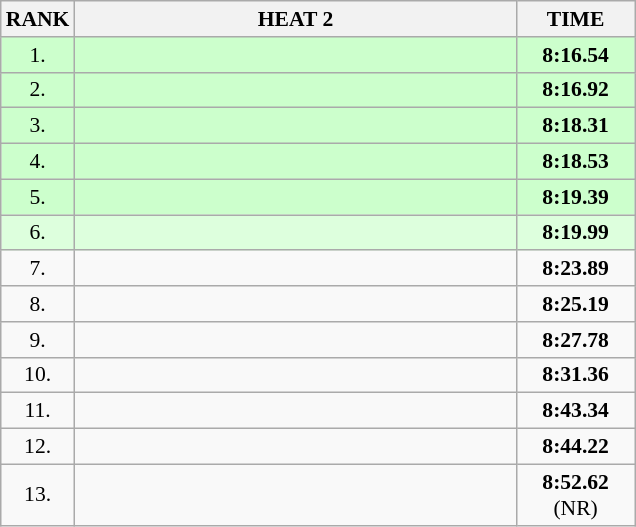<table class="wikitable" style="border-collapse: collapse; font-size: 90%;">
<tr>
<th>RANK</th>
<th align="center" style="width: 20em">HEAT 2</th>
<th align="center" style="width: 5em">TIME</th>
</tr>
<tr style="background:#ccffcc;">
<td align="center">1.</td>
<td></td>
<td align="center"><strong>8:16.54</strong></td>
</tr>
<tr style="background:#ccffcc;">
<td align="center">2.</td>
<td></td>
<td align="center"><strong>8:16.92</strong></td>
</tr>
<tr style="background:#ccffcc;">
<td align="center">3.</td>
<td></td>
<td align="center"><strong>8:18.31</strong></td>
</tr>
<tr style="background:#ccffcc;">
<td align="center">4.</td>
<td></td>
<td align="center"><strong>8:18.53</strong></td>
</tr>
<tr style="background:#ccffcc;">
<td align="center">5.</td>
<td></td>
<td align="center"><strong>8:19.39</strong></td>
</tr>
<tr style="background:#ddffdd;">
<td align="center">6.</td>
<td></td>
<td align="center"><strong>8:19.99</strong></td>
</tr>
<tr>
<td align="center">7.</td>
<td></td>
<td align="center"><strong>8:23.89</strong></td>
</tr>
<tr>
<td align="center">8.</td>
<td></td>
<td align="center"><strong>8:25.19</strong></td>
</tr>
<tr>
<td align="center">9.</td>
<td></td>
<td align="center"><strong>8:27.78</strong></td>
</tr>
<tr>
<td align="center">10.</td>
<td></td>
<td align="center"><strong>8:31.36</strong></td>
</tr>
<tr>
<td align="center">11.</td>
<td></td>
<td align="center"><strong>8:43.34</strong></td>
</tr>
<tr>
<td align="center">12.</td>
<td></td>
<td align="center"><strong>8:44.22</strong></td>
</tr>
<tr>
<td align="center">13.</td>
<td></td>
<td align="center"><strong>8:52.62</strong> (NR)</td>
</tr>
</table>
